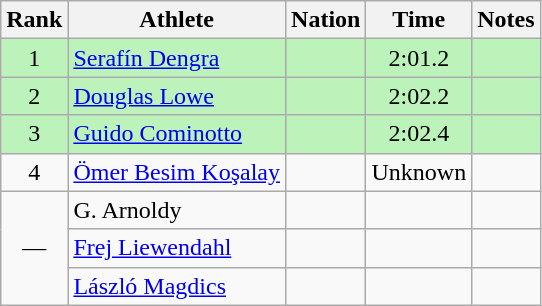<table class="wikitable sortable" style="text-align:center">
<tr>
<th>Rank</th>
<th>Athlete</th>
<th>Nation</th>
<th>Time</th>
<th>Notes</th>
</tr>
<tr bgcolor=bbf3bb>
<td>1</td>
<td align=left><a href='#'>Serafín Dengra</a></td>
<td align=left></td>
<td>2:01.2</td>
<td></td>
</tr>
<tr bgcolor=bbf3bb>
<td>2</td>
<td align=left><a href='#'>Douglas Lowe</a></td>
<td align=left></td>
<td>2:02.2</td>
<td></td>
</tr>
<tr bgcolor=bbf3bb>
<td>3</td>
<td align=left><a href='#'>Guido Cominotto</a></td>
<td align=left></td>
<td>2:02.4</td>
<td></td>
</tr>
<tr>
<td>4</td>
<td align=left><a href='#'>Ömer Besim Koşalay</a></td>
<td align=left></td>
<td data-sort-value=3:00.0>Unknown</td>
<td></td>
</tr>
<tr>
<td rowspan=3 data-sort-value=5>—</td>
<td align=left>G. Arnoldy</td>
<td align=left></td>
<td></td>
<td></td>
</tr>
<tr>
<td align=left><a href='#'>Frej Liewendahl</a></td>
<td align=left></td>
<td></td>
<td></td>
</tr>
<tr>
<td align=left><a href='#'>László Magdics</a></td>
<td align=left></td>
<td></td>
<td></td>
</tr>
</table>
